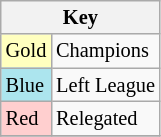<table class="wikitable" style="font-size:85%">
<tr>
<th colspan=2>Key</th>
</tr>
<tr>
<td bgcolor="#ffffbf">Gold</td>
<td>Champions</td>
</tr>
<tr>
<td bgcolor="#ace5ee">Blue</td>
<td>Left League</td>
</tr>
<tr>
<td bgcolor="#ffcfcf">Red</td>
<td>Relegated</td>
</tr>
<tr>
</tr>
</table>
